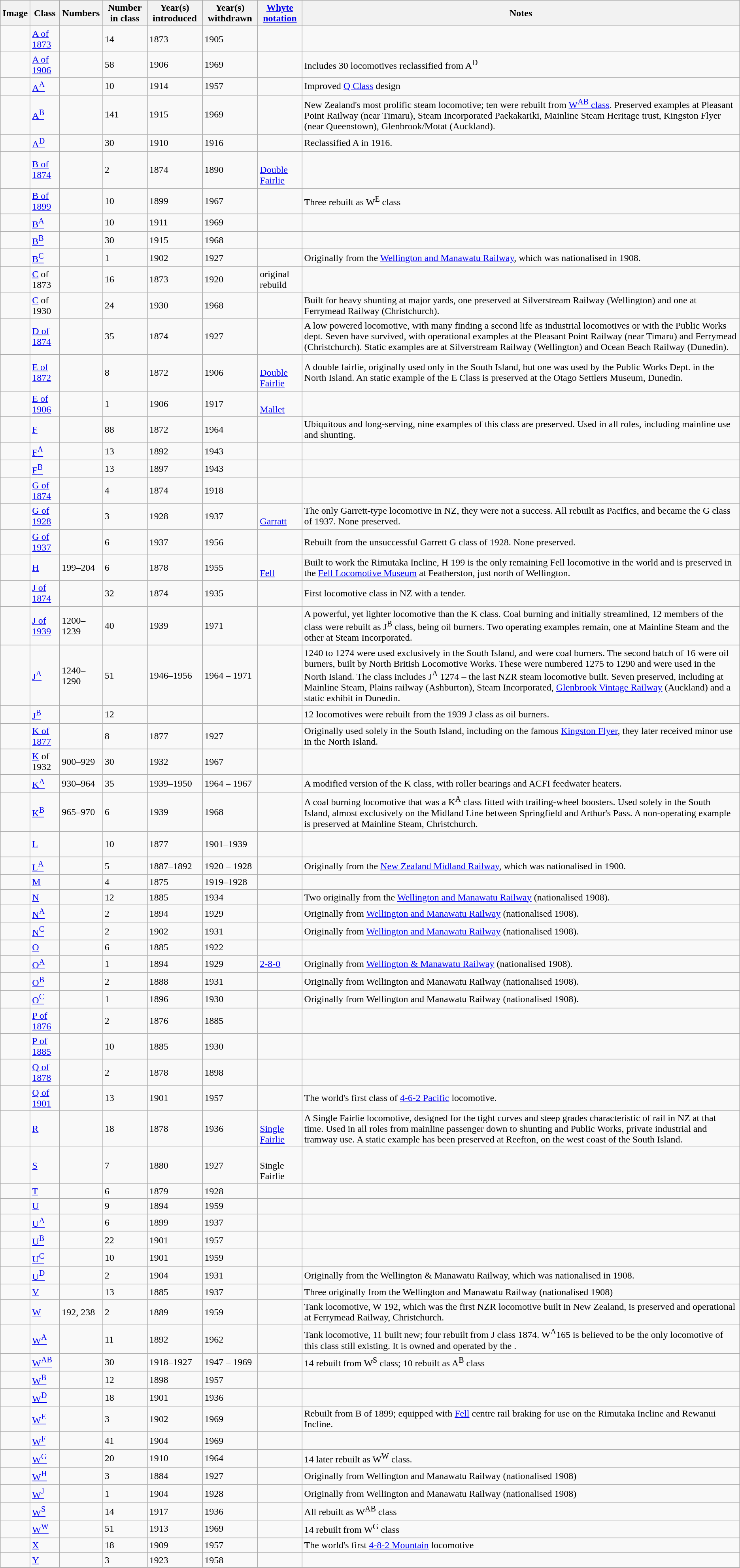<table class="wikitable" border="1">
<tr>
<th>Image</th>
<th>Class</th>
<th>Numbers</th>
<th>Number in class</th>
<th>Year(s) introduced</th>
<th>Year(s) withdrawn</th>
<th><a href='#'>Whyte notation</a></th>
<th>Notes</th>
</tr>
<tr>
<td></td>
<td><a href='#'>A of 1873</a></td>
<td></td>
<td>14</td>
<td>1873</td>
<td>1905</td>
<td></td>
<td></td>
</tr>
<tr>
<td></td>
<td><a href='#'>A of 1906</a></td>
<td></td>
<td>58</td>
<td>1906</td>
<td>1969</td>
<td></td>
<td>Includes 30 locomotives reclassified from A<sup>D</sup></td>
</tr>
<tr>
<td></td>
<td><a href='#'>A<sup>A</sup></a></td>
<td></td>
<td>10</td>
<td>1914</td>
<td>1957</td>
<td></td>
<td>Improved <a href='#'>Q Class</a> design</td>
</tr>
<tr>
<td></td>
<td><a href='#'>A<sup>B</sup></a></td>
<td></td>
<td>141</td>
<td>1915</td>
<td>1969</td>
<td></td>
<td>New Zealand's most prolific steam locomotive; ten were rebuilt from <a href='#'>W<sup>AB</sup> class</a>. Preserved examples at Pleasant Point Railway (near Timaru), Steam Incorporated Paekakariki, Mainline Steam Heritage trust, Kingston Flyer (near Queenstown), Glenbrook/Motat (Auckland).</td>
</tr>
<tr>
<td></td>
<td><a href='#'>A<sup>D</sup></a></td>
<td></td>
<td>30</td>
<td>1910</td>
<td>1916</td>
<td></td>
<td>Reclassified A in 1916.</td>
</tr>
<tr>
<td></td>
<td><a href='#'>B of 1874</a></td>
<td></td>
<td>2</td>
<td>1874</td>
<td>1890</td>
<td><br> <a href='#'>Double Fairlie</a></td>
<td></td>
</tr>
<tr>
<td></td>
<td><a href='#'>B of 1899</a></td>
<td></td>
<td>10</td>
<td>1899</td>
<td>1967</td>
<td></td>
<td>Three rebuilt as W<sup>E</sup> class</td>
</tr>
<tr>
<td></td>
<td><a href='#'>B<sup>A</sup></a></td>
<td></td>
<td>10</td>
<td>1911</td>
<td>1969</td>
<td></td>
<td></td>
</tr>
<tr>
<td></td>
<td><a href='#'>B<sup>B</sup></a></td>
<td></td>
<td>30</td>
<td>1915</td>
<td>1968</td>
<td></td>
<td></td>
</tr>
<tr>
<td></td>
<td><a href='#'>B<sup>C</sup></a></td>
<td></td>
<td>1</td>
<td>1902</td>
<td>1927</td>
<td></td>
<td>Originally from the <a href='#'>Wellington and Manawatu Railway</a>, which was nationalised in 1908.</td>
</tr>
<tr>
<td></td>
<td><a href='#'>C</a> of 1873</td>
<td></td>
<td>16</td>
<td>1873</td>
<td>1920</td>
<td> original <br>  rebuild</td>
<td></td>
</tr>
<tr>
<td></td>
<td><a href='#'>C</a> of 1930</td>
<td></td>
<td>24</td>
<td>1930</td>
<td>1968</td>
<td></td>
<td>Built for heavy shunting at major yards, one preserved at Silverstream Railway (Wellington) and one at Ferrymead Railway (Christchurch).</td>
</tr>
<tr>
<td></td>
<td><a href='#'>D of 1874</a></td>
<td></td>
<td>35</td>
<td>1874</td>
<td>1927</td>
<td></td>
<td>A low powered locomotive, with many finding a second life as industrial locomotives or with the Public Works dept. Seven have survived, with operational examples at the Pleasant Point Railway (near Timaru) and Ferrymead (Christchurch). Static examples are at Silverstream Railway (Wellington) and Ocean Beach Railway (Dunedin).</td>
</tr>
<tr>
<td></td>
<td><a href='#'>E of 1872</a></td>
<td></td>
<td>8</td>
<td>1872</td>
<td>1906</td>
<td> <br> <a href='#'>Double Fairlie</a></td>
<td>A double fairlie, originally used only in the South Island, but one was used by the Public Works Dept. in the North Island. An static example of the E Class is preserved at the Otago Settlers Museum, Dunedin.</td>
</tr>
<tr>
<td></td>
<td><a href='#'>E of 1906</a></td>
<td></td>
<td>1</td>
<td>1906</td>
<td>1917</td>
<td> <br> <a href='#'>Mallet</a></td>
<td></td>
</tr>
<tr>
<td></td>
<td><a href='#'>F</a></td>
<td></td>
<td>88</td>
<td>1872</td>
<td>1964</td>
<td></td>
<td>Ubiquitous and long-serving, nine examples of this class are preserved. Used in all roles, including mainline use and shunting.</td>
</tr>
<tr>
<td></td>
<td><a href='#'>F<sup>A</sup></a></td>
<td></td>
<td>13</td>
<td>1892</td>
<td>1943</td>
<td></td>
<td></td>
</tr>
<tr>
<td></td>
<td><a href='#'>F<sup>B</sup></a></td>
<td></td>
<td>13</td>
<td>1897</td>
<td>1943</td>
<td></td>
<td></td>
</tr>
<tr>
<td></td>
<td><a href='#'>G of 1874</a></td>
<td></td>
<td>4</td>
<td>1874</td>
<td>1918</td>
<td></td>
<td></td>
</tr>
<tr>
<td></td>
<td><a href='#'>G of 1928</a></td>
<td></td>
<td>3</td>
<td>1928</td>
<td>1937</td>
<td> <br> <a href='#'>Garratt</a></td>
<td>The only Garrett-type locomotive in NZ, they were not a success. All rebuilt as Pacifics, and became the G class of 1937. None preserved.</td>
</tr>
<tr>
<td></td>
<td><a href='#'>G of 1937</a></td>
<td></td>
<td>6</td>
<td>1937</td>
<td>1956</td>
<td></td>
<td>Rebuilt from the unsuccessful Garrett G class of 1928. None preserved.</td>
</tr>
<tr>
<td></td>
<td><a href='#'>H</a></td>
<td>199–204</td>
<td>6</td>
<td>1878</td>
<td>1955</td>
<td> <br> <a href='#'>Fell</a></td>
<td>Built to work the Rimutaka Incline, H 199 is the only remaining Fell locomotive in the world and is preserved in the <a href='#'>Fell Locomotive Museum</a> at Featherston, just north of Wellington.</td>
</tr>
<tr>
<td></td>
<td><a href='#'>J of 1874</a></td>
<td></td>
<td>32</td>
<td>1874</td>
<td>1935</td>
<td></td>
<td>First locomotive class in NZ with a tender.</td>
</tr>
<tr>
<td></td>
<td><a href='#'>J of 1939</a></td>
<td>1200–1239</td>
<td>40</td>
<td>1939</td>
<td>1971</td>
<td></td>
<td>A powerful, yet lighter locomotive than the K class. Coal burning and initially streamlined, 12 members of the class were rebuilt as J<sup>B</sup> class, being oil burners. Two operating examples remain, one at Mainline Steam and the other at Steam Incorporated.</td>
</tr>
<tr>
<td></td>
<td><a href='#'>J<sup>A</sup></a></td>
<td>1240–1290</td>
<td>51</td>
<td>1946–1956</td>
<td>1964 – 1971</td>
<td></td>
<td>1240 to 1274 were used exclusively in the South Island, and were coal burners. The second batch of 16 were  oil burners, built by North British Locomotive Works. These were numbered 1275 to 1290 and were used in the North Island. The class includes J<sup>A</sup> 1274 – the last NZR steam locomotive built. Seven preserved, including at Mainline Steam, Plains railway (Ashburton), Steam Incorporated, <a href='#'>Glenbrook Vintage Railway</a> (Auckland) and a static exhibit in Dunedin.</td>
</tr>
<tr>
<td></td>
<td><a href='#'>J<sup>B</sup></a></td>
<td></td>
<td>12</td>
<td></td>
<td></td>
<td></td>
<td>12 locomotives were rebuilt from the 1939 J class as oil burners.</td>
</tr>
<tr>
<td></td>
<td><a href='#'>K of 1877</a></td>
<td></td>
<td>8</td>
<td>1877</td>
<td>1927</td>
<td></td>
<td>Originally used solely in the South Island, including on the famous <a href='#'>Kingston Flyer</a>, they later received minor use in the North Island.</td>
</tr>
<tr>
<td></td>
<td><a href='#'>K</a> of 1932</td>
<td>900–929</td>
<td>30</td>
<td>1932</td>
<td>1967</td>
<td></td>
<td></td>
</tr>
<tr>
<td></td>
<td><a href='#'>K<sup>A</sup></a></td>
<td>930–964</td>
<td>35</td>
<td>1939–1950</td>
<td>1964 – 1967</td>
<td></td>
<td>A modified version of the K class, with roller bearings and ACFI feedwater heaters.</td>
</tr>
<tr>
<td></td>
<td><a href='#'>K<sup>B</sup></a></td>
<td>965–970</td>
<td>6</td>
<td>1939</td>
<td>1968</td>
<td></td>
<td>A coal burning locomotive that was a K<sup>A</sup> class fitted with trailing-wheel boosters. Used solely in the South Island, almost exclusively on the Midland Line between Springfield and Arthur's Pass. A non-operating example is preserved at Mainline Steam, Christchurch.</td>
</tr>
<tr>
<td></td>
<td><a href='#'>L</a></td>
<td></td>
<td>10</td>
<td>1877</td>
<td>1901–1939</td>
<td> <br>  <br> </td>
<td></td>
</tr>
<tr>
<td></td>
<td><a href='#'>L<sup>A</sup></a></td>
<td></td>
<td>5</td>
<td>1887–1892</td>
<td>1920 – 1928</td>
<td></td>
<td>Originally from the <a href='#'>New Zealand Midland Railway</a>, which was nationalised in 1900.</td>
</tr>
<tr>
<td></td>
<td><a href='#'>M</a></td>
<td></td>
<td>4</td>
<td>1875</td>
<td>1919–1928</td>
<td> <br> </td>
</tr>
<tr>
<td></td>
<td><a href='#'>N</a></td>
<td></td>
<td>12</td>
<td>1885</td>
<td>1934</td>
<td></td>
<td>Two originally from the <a href='#'>Wellington and Manawatu Railway</a> (nationalised 1908).</td>
</tr>
<tr>
<td></td>
<td><a href='#'>N<sup>A</sup></a></td>
<td></td>
<td>2</td>
<td>1894</td>
<td>1929</td>
<td></td>
<td>Originally from <a href='#'>Wellington and Manawatu Railway</a> (nationalised 1908).</td>
</tr>
<tr>
<td></td>
<td><a href='#'>N<sup>C</sup></a></td>
<td></td>
<td>2</td>
<td>1902</td>
<td>1931</td>
<td></td>
<td>Originally from <a href='#'>Wellington and Manawatu Railway</a> (nationalised 1908).</td>
</tr>
<tr>
<td></td>
<td><a href='#'>O</a></td>
<td></td>
<td>6</td>
<td>1885</td>
<td>1922</td>
<td></td>
<td></td>
</tr>
<tr>
<td></td>
<td><a href='#'>O<sup>A</sup></a></td>
<td></td>
<td>1</td>
<td>1894</td>
<td>1929</td>
<td><a href='#'>2-8-0</a></td>
<td>Originally from <a href='#'>Wellington & Manawatu Railway</a> (nationalised 1908).</td>
</tr>
<tr>
<td></td>
<td><a href='#'>O<sup>B</sup></a></td>
<td></td>
<td>2</td>
<td>1888</td>
<td>1931</td>
<td></td>
<td>Originally from Wellington and Manawatu Railway (nationalised 1908).</td>
</tr>
<tr>
<td></td>
<td><a href='#'>O<sup>C</sup></a></td>
<td></td>
<td>1</td>
<td>1896</td>
<td>1930</td>
<td></td>
<td>Originally from Wellington and Manawatu Railway (nationalised 1908).</td>
</tr>
<tr>
<td></td>
<td><a href='#'>P of 1876</a></td>
<td></td>
<td>2</td>
<td>1876</td>
<td>1885</td>
<td></td>
<td></td>
</tr>
<tr>
<td></td>
<td><a href='#'>P of 1885</a></td>
<td></td>
<td>10</td>
<td>1885</td>
<td>1930</td>
<td></td>
<td></td>
</tr>
<tr>
<td></td>
<td><a href='#'>Q of 1878</a></td>
<td></td>
<td>2</td>
<td>1878</td>
<td>1898</td>
<td></td>
</tr>
<tr>
<td></td>
<td><a href='#'>Q of 1901</a></td>
<td></td>
<td>13</td>
<td>1901</td>
<td>1957</td>
<td></td>
<td>The world's first class of <a href='#'>4-6-2 Pacific</a> locomotive.</td>
</tr>
<tr>
<td></td>
<td><a href='#'>R</a></td>
<td></td>
<td>18</td>
<td>1878</td>
<td>1936</td>
<td> <br> <a href='#'>Single Fairlie</a></td>
<td>A Single Fairlie locomotive, designed for the tight curves and steep grades characteristic of rail in NZ at that time. Used in all roles from mainline passenger down to shunting and Public Works, private industrial and tramway use. A static example has been preserved at Reefton, on the west coast of the South Island.</td>
</tr>
<tr>
<td></td>
<td><a href='#'>S</a></td>
<td></td>
<td>7</td>
<td>1880</td>
<td>1927</td>
<td> <br> Single Fairlie</td>
<td></td>
</tr>
<tr>
<td></td>
<td><a href='#'>T</a></td>
<td></td>
<td>6</td>
<td>1879</td>
<td>1928</td>
<td></td>
<td></td>
</tr>
<tr>
<td></td>
<td><a href='#'>U</a></td>
<td></td>
<td>9</td>
<td>1894</td>
<td>1959</td>
<td></td>
<td></td>
</tr>
<tr>
<td></td>
<td><a href='#'>U<sup>A</sup></a></td>
<td></td>
<td>6</td>
<td>1899</td>
<td>1937</td>
<td></td>
<td></td>
</tr>
<tr>
<td></td>
<td><a href='#'>U<sup>B</sup></a></td>
<td></td>
<td>22</td>
<td>1901</td>
<td>1957</td>
<td></td>
<td></td>
</tr>
<tr>
<td></td>
<td><a href='#'>U<sup>C</sup></a></td>
<td></td>
<td>10</td>
<td>1901</td>
<td>1959</td>
<td></td>
<td></td>
</tr>
<tr>
<td></td>
<td><a href='#'>U<sup>D</sup></a></td>
<td></td>
<td>2</td>
<td>1904</td>
<td>1931</td>
<td></td>
<td>Originally from the Wellington & Manawatu Railway, which was nationalised in 1908.</td>
</tr>
<tr>
<td></td>
<td><a href='#'>V</a></td>
<td></td>
<td>13</td>
<td>1885</td>
<td>1937</td>
<td></td>
<td>Three originally from the Wellington and Manawatu Railway (nationalised 1908)</td>
</tr>
<tr>
<td></td>
<td><a href='#'>W</a></td>
<td>192, 238</td>
<td>2</td>
<td>1889</td>
<td>1959</td>
<td></td>
<td>Tank locomotive, W 192, which was the first NZR locomotive built in New Zealand, is preserved and operational at Ferrymead Railway, Christchurch.</td>
</tr>
<tr>
<td></td>
<td><a href='#'>W<sup>A</sup></a></td>
<td></td>
<td>11</td>
<td>1892</td>
<td>1962</td>
<td></td>
<td>Tank locomotive, 11 built new; four rebuilt from J class 1874. W<sup>A</sup>165 is believed to be the only locomotive of this class still existing. It is owned and operated by the .</td>
</tr>
<tr>
<td></td>
<td><a href='#'>W<sup>AB</sup></a></td>
<td></td>
<td>30</td>
<td>1918–1927</td>
<td>1947 – 1969</td>
<td></td>
<td>14 rebuilt from W<sup>S</sup> class; 10 rebuilt as A<sup>B</sup> class</td>
</tr>
<tr>
<td></td>
<td><a href='#'>W<sup>B</sup></a></td>
<td></td>
<td>12</td>
<td>1898</td>
<td>1957</td>
<td></td>
<td></td>
</tr>
<tr>
<td></td>
<td><a href='#'>W<sup>D</sup></a></td>
<td></td>
<td>18</td>
<td>1901</td>
<td>1936</td>
<td></td>
<td></td>
</tr>
<tr>
<td></td>
<td><a href='#'>W<sup>E</sup></a></td>
<td></td>
<td>3</td>
<td>1902</td>
<td>1969</td>
<td></td>
<td>Rebuilt from B of 1899; equipped with <a href='#'>Fell</a> centre rail braking for use on the Rimutaka Incline and Rewanui Incline.</td>
</tr>
<tr>
<td></td>
<td><a href='#'>W<sup>F</sup></a></td>
<td></td>
<td>41</td>
<td>1904</td>
<td>1969</td>
<td></td>
<td></td>
</tr>
<tr>
<td></td>
<td><a href='#'>W<sup>G</sup></a></td>
<td></td>
<td>20</td>
<td>1910</td>
<td>1964</td>
<td></td>
<td>14 later rebuilt as W<sup>W</sup> class.</td>
</tr>
<tr>
<td></td>
<td><a href='#'>W<sup>H</sup></a></td>
<td></td>
<td>3</td>
<td>1884</td>
<td>1927</td>
<td></td>
<td>Originally from Wellington and Manawatu Railway (nationalised 1908)</td>
</tr>
<tr>
<td></td>
<td><a href='#'>W<sup>J</sup></a></td>
<td></td>
<td>1</td>
<td>1904</td>
<td>1928</td>
<td></td>
<td>Originally from Wellington and Manawatu Railway (nationalised 1908)</td>
</tr>
<tr>
<td></td>
<td><a href='#'>W<sup>S</sup></a></td>
<td></td>
<td>14</td>
<td>1917</td>
<td>1936</td>
<td></td>
<td>All rebuilt as W<sup>AB</sup> class</td>
</tr>
<tr>
<td></td>
<td><a href='#'>W<sup>W</sup></a></td>
<td></td>
<td>51</td>
<td>1913</td>
<td>1969</td>
<td></td>
<td>14 rebuilt from W<sup>G</sup> class</td>
</tr>
<tr>
<td></td>
<td><a href='#'>X</a></td>
<td></td>
<td>18</td>
<td>1909</td>
<td>1957</td>
<td></td>
<td>The world's first <a href='#'>4-8-2 Mountain</a> locomotive</td>
</tr>
<tr>
<td></td>
<td><a href='#'>Y</a></td>
<td></td>
<td>3</td>
<td>1923</td>
<td>1958</td>
<td></td>
<td></td>
</tr>
</table>
